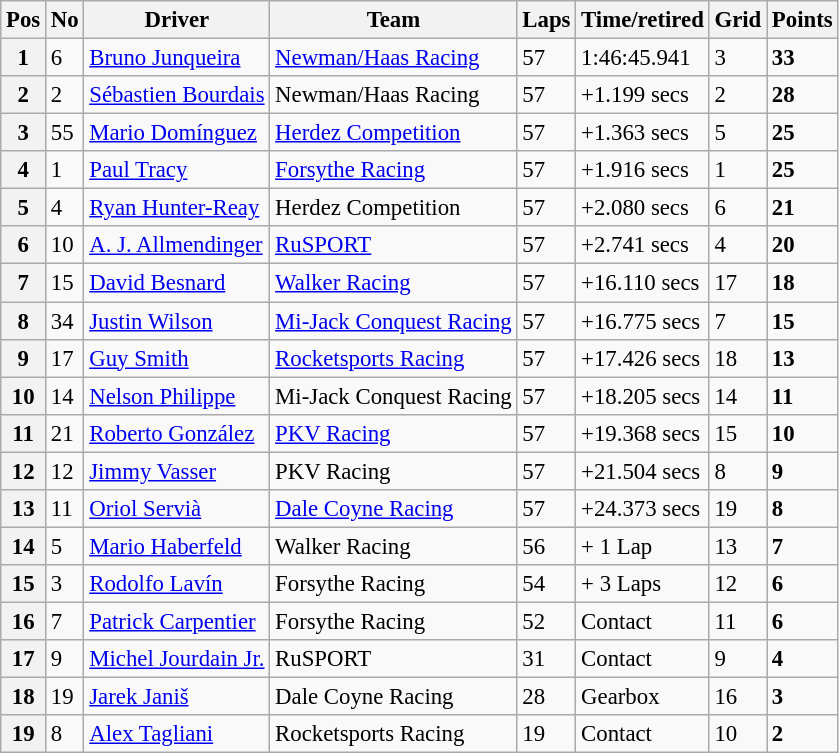<table class="wikitable" style="font-size:95%;">
<tr>
<th>Pos</th>
<th>No</th>
<th>Driver</th>
<th>Team</th>
<th>Laps</th>
<th>Time/retired</th>
<th>Grid</th>
<th>Points</th>
</tr>
<tr>
<th>1</th>
<td>6</td>
<td> <a href='#'>Bruno Junqueira</a></td>
<td><a href='#'>Newman/Haas Racing</a></td>
<td>57</td>
<td>1:46:45.941</td>
<td>3</td>
<td><strong>33</strong></td>
</tr>
<tr>
<th>2</th>
<td>2</td>
<td> <a href='#'>Sébastien Bourdais</a></td>
<td>Newman/Haas Racing</td>
<td>57</td>
<td>+1.199 secs</td>
<td>2</td>
<td><strong>28</strong></td>
</tr>
<tr>
<th>3</th>
<td>55</td>
<td> <a href='#'>Mario Domínguez</a></td>
<td><a href='#'>Herdez Competition</a></td>
<td>57</td>
<td>+1.363 secs</td>
<td>5</td>
<td><strong>25</strong></td>
</tr>
<tr>
<th>4</th>
<td>1</td>
<td> <a href='#'>Paul Tracy</a></td>
<td><a href='#'>Forsythe Racing</a></td>
<td>57</td>
<td>+1.916 secs</td>
<td>1</td>
<td><strong>25</strong></td>
</tr>
<tr>
<th>5</th>
<td>4</td>
<td> <a href='#'>Ryan Hunter-Reay</a></td>
<td>Herdez Competition</td>
<td>57</td>
<td>+2.080 secs</td>
<td>6</td>
<td><strong>21</strong></td>
</tr>
<tr>
<th>6</th>
<td>10</td>
<td> <a href='#'>A. J. Allmendinger</a></td>
<td><a href='#'>RuSPORT</a></td>
<td>57</td>
<td>+2.741 secs</td>
<td>4</td>
<td><strong>20</strong></td>
</tr>
<tr>
<th>7</th>
<td>15</td>
<td> <a href='#'>David Besnard</a></td>
<td><a href='#'>Walker Racing</a></td>
<td>57</td>
<td>+16.110 secs</td>
<td>17</td>
<td><strong>18</strong></td>
</tr>
<tr>
<th>8</th>
<td>34</td>
<td> <a href='#'>Justin Wilson</a></td>
<td><a href='#'>Mi-Jack Conquest Racing</a></td>
<td>57</td>
<td>+16.775 secs</td>
<td>7</td>
<td><strong>15</strong></td>
</tr>
<tr>
<th>9</th>
<td>17</td>
<td> <a href='#'>Guy Smith</a></td>
<td><a href='#'>Rocketsports Racing</a></td>
<td>57</td>
<td>+17.426 secs</td>
<td>18</td>
<td><strong>13</strong></td>
</tr>
<tr>
<th>10</th>
<td>14</td>
<td> <a href='#'>Nelson Philippe</a></td>
<td>Mi-Jack Conquest Racing</td>
<td>57</td>
<td>+18.205 secs</td>
<td>14</td>
<td><strong>11</strong></td>
</tr>
<tr>
<th>11</th>
<td>21</td>
<td> <a href='#'>Roberto González</a></td>
<td><a href='#'>PKV Racing</a></td>
<td>57</td>
<td>+19.368 secs</td>
<td>15</td>
<td><strong>10</strong></td>
</tr>
<tr>
<th>12</th>
<td>12</td>
<td> <a href='#'>Jimmy Vasser</a></td>
<td>PKV Racing</td>
<td>57</td>
<td>+21.504 secs</td>
<td>8</td>
<td><strong>9</strong></td>
</tr>
<tr>
<th>13</th>
<td>11</td>
<td> <a href='#'>Oriol Servià</a></td>
<td><a href='#'>Dale Coyne Racing</a></td>
<td>57</td>
<td>+24.373 secs</td>
<td>19</td>
<td><strong>8</strong></td>
</tr>
<tr>
<th>14</th>
<td>5</td>
<td> <a href='#'>Mario Haberfeld</a></td>
<td>Walker Racing</td>
<td>56</td>
<td>+ 1 Lap</td>
<td>13</td>
<td><strong>7</strong></td>
</tr>
<tr>
<th>15</th>
<td>3</td>
<td> <a href='#'>Rodolfo Lavín</a></td>
<td>Forsythe Racing</td>
<td>54</td>
<td>+ 3 Laps</td>
<td>12</td>
<td><strong>6</strong></td>
</tr>
<tr>
<th>16</th>
<td>7</td>
<td> <a href='#'>Patrick Carpentier</a></td>
<td>Forsythe Racing</td>
<td>52</td>
<td>Contact</td>
<td>11</td>
<td><strong>6</strong></td>
</tr>
<tr>
<th>17</th>
<td>9</td>
<td> <a href='#'>Michel Jourdain Jr.</a></td>
<td>RuSPORT</td>
<td>31</td>
<td>Contact</td>
<td>9</td>
<td><strong>4</strong></td>
</tr>
<tr>
<th>18</th>
<td>19</td>
<td> <a href='#'>Jarek Janiš</a></td>
<td>Dale Coyne Racing</td>
<td>28</td>
<td>Gearbox</td>
<td>16</td>
<td><strong>3</strong></td>
</tr>
<tr>
<th>19</th>
<td>8</td>
<td> <a href='#'>Alex Tagliani</a></td>
<td>Rocketsports Racing</td>
<td>19</td>
<td>Contact</td>
<td>10</td>
<td><strong>2</strong></td>
</tr>
</table>
